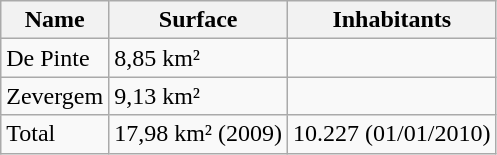<table class="wikitable">
<tr>
<th>Name</th>
<th>Surface</th>
<th>Inhabitants</th>
</tr>
<tr>
<td>De Pinte</td>
<td>8,85 km²</td>
<td></td>
</tr>
<tr>
<td>Zevergem</td>
<td>9,13 km²</td>
<td></td>
</tr>
<tr>
<td>Total</td>
<td>17,98 km² (2009)</td>
<td>10.227 (01/01/2010)</td>
</tr>
</table>
